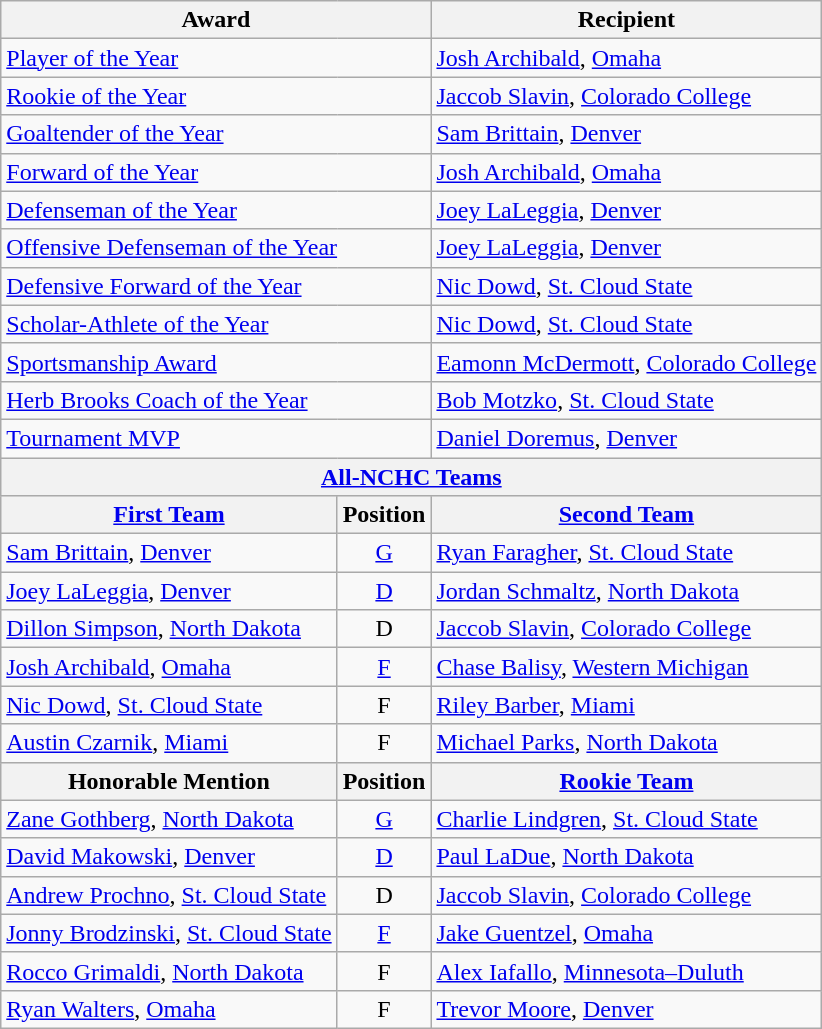<table class="wikitable">
<tr>
<th colspan=2>Award</th>
<th>Recipient</th>
</tr>
<tr>
<td colspan=2><a href='#'>Player of the Year</a></td>
<td><a href='#'>Josh Archibald</a>, <a href='#'>Omaha</a></td>
</tr>
<tr>
<td colspan=2><a href='#'>Rookie of the Year</a></td>
<td><a href='#'>Jaccob Slavin</a>, <a href='#'>Colorado College</a></td>
</tr>
<tr>
<td colspan=2><a href='#'>Goaltender of the Year</a></td>
<td><a href='#'>Sam Brittain</a>, <a href='#'>Denver</a></td>
</tr>
<tr>
<td colspan=2><a href='#'>Forward of the Year</a></td>
<td><a href='#'>Josh Archibald</a>, <a href='#'>Omaha</a></td>
</tr>
<tr>
<td colspan=2><a href='#'>Defenseman of the Year</a></td>
<td><a href='#'>Joey LaLeggia</a>, <a href='#'>Denver</a></td>
</tr>
<tr>
<td colspan=2><a href='#'>Offensive Defenseman of the Year</a></td>
<td><a href='#'>Joey LaLeggia</a>, <a href='#'>Denver</a></td>
</tr>
<tr>
<td colspan=2><a href='#'>Defensive Forward of the Year</a></td>
<td><a href='#'>Nic Dowd</a>, <a href='#'>St. Cloud State</a></td>
</tr>
<tr>
<td colspan=2><a href='#'>Scholar-Athlete of the Year</a></td>
<td><a href='#'>Nic Dowd</a>, <a href='#'>St. Cloud State</a></td>
</tr>
<tr>
<td colspan=2><a href='#'>Sportsmanship Award</a></td>
<td><a href='#'>Eamonn McDermott</a>, <a href='#'>Colorado College</a></td>
</tr>
<tr>
<td colspan=2><a href='#'>Herb Brooks Coach of the Year</a></td>
<td><a href='#'>Bob Motzko</a>, <a href='#'>St. Cloud State</a></td>
</tr>
<tr>
<td colspan=2><a href='#'>Tournament MVP</a></td>
<td><a href='#'>Daniel Doremus</a>, <a href='#'>Denver</a></td>
</tr>
<tr>
<th colspan=3><a href='#'>All-NCHC Teams</a></th>
</tr>
<tr>
<th><a href='#'>First Team</a></th>
<th>Position</th>
<th><a href='#'>Second Team</a></th>
</tr>
<tr>
<td><a href='#'>Sam Brittain</a>, <a href='#'>Denver</a></td>
<td align=center><a href='#'>G</a></td>
<td><a href='#'>Ryan Faragher</a>, <a href='#'>St. Cloud State</a></td>
</tr>
<tr>
<td><a href='#'>Joey LaLeggia</a>, <a href='#'>Denver</a></td>
<td align=center><a href='#'>D</a></td>
<td><a href='#'>Jordan Schmaltz</a>, <a href='#'>North Dakota</a></td>
</tr>
<tr>
<td><a href='#'>Dillon Simpson</a>, <a href='#'>North Dakota</a></td>
<td align=center>D</td>
<td><a href='#'>Jaccob Slavin</a>, <a href='#'>Colorado College</a></td>
</tr>
<tr>
<td><a href='#'>Josh Archibald</a>, <a href='#'>Omaha</a></td>
<td align=center><a href='#'>F</a></td>
<td><a href='#'>Chase Balisy</a>, <a href='#'>Western Michigan</a></td>
</tr>
<tr>
<td><a href='#'>Nic Dowd</a>, <a href='#'>St. Cloud State</a></td>
<td align=center>F</td>
<td><a href='#'>Riley Barber</a>, <a href='#'>Miami</a></td>
</tr>
<tr>
<td><a href='#'>Austin Czarnik</a>, <a href='#'>Miami</a></td>
<td align=center>F</td>
<td><a href='#'>Michael Parks</a>, <a href='#'>North Dakota</a></td>
</tr>
<tr>
<th>Honorable Mention</th>
<th>Position</th>
<th><a href='#'>Rookie Team</a></th>
</tr>
<tr>
<td><a href='#'>Zane Gothberg</a>, <a href='#'>North Dakota</a></td>
<td align=center><a href='#'>G</a></td>
<td><a href='#'>Charlie Lindgren</a>, <a href='#'>St. Cloud State</a></td>
</tr>
<tr>
<td><a href='#'>David Makowski</a>, <a href='#'>Denver</a></td>
<td align=center><a href='#'>D</a></td>
<td><a href='#'>Paul LaDue</a>, <a href='#'>North Dakota</a></td>
</tr>
<tr>
<td><a href='#'>Andrew Prochno</a>, <a href='#'>St. Cloud State</a></td>
<td align=center>D</td>
<td><a href='#'>Jaccob Slavin</a>, <a href='#'>Colorado College</a></td>
</tr>
<tr>
<td><a href='#'>Jonny Brodzinski</a>, <a href='#'>St. Cloud State</a></td>
<td align=center><a href='#'>F</a></td>
<td><a href='#'>Jake Guentzel</a>, <a href='#'>Omaha</a></td>
</tr>
<tr>
<td><a href='#'>Rocco Grimaldi</a>, <a href='#'>North Dakota</a></td>
<td align=center>F</td>
<td><a href='#'>Alex Iafallo</a>, <a href='#'>Minnesota–Duluth</a></td>
</tr>
<tr>
<td><a href='#'>Ryan Walters</a>, <a href='#'>Omaha</a></td>
<td align=center>F</td>
<td><a href='#'>Trevor Moore</a>, <a href='#'>Denver</a></td>
</tr>
</table>
